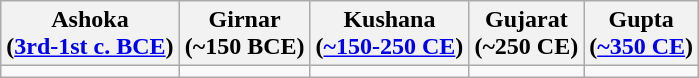<table class="wikitable">
<tr>
<th>Ashoka<br>(<a href='#'>3rd-1st c. BCE</a>)</th>
<th>Girnar<br>(~150 BCE)</th>
<th>Kushana<br>(<a href='#'>~150-250 CE</a>)</th>
<th>Gujarat<br>(~250 CE)</th>
<th>Gupta<br>(<a href='#'>~350 CE</a>)</th>
</tr>
<tr>
<td></td>
<td></td>
<td></td>
<td></td>
<td></td>
</tr>
</table>
